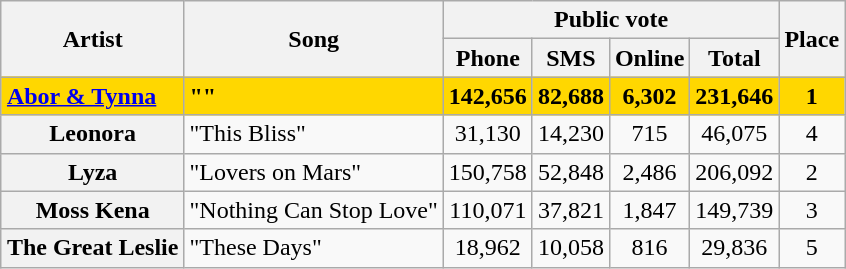<table class="sortable wikitable plainrowheaders" style="margin: 1em auto 1em auto; text-align:center;">
<tr>
<th rowspan="2" scope="col">Artist</th>
<th rowspan="2" scope="col">Song</th>
<th colspan="4">Public vote</th>
<th rowspan="2">Place</th>
</tr>
<tr>
<th>Phone</th>
<th>SMS</th>
<th>Online</th>
<th>Total</th>
</tr>
<tr style="font-weight:bold; background:gold;">
<th scope="row" style="text-align:left; font-weight:bold; background:gold;"><a href='#'>Abor & Tynna</a></th>
<td align="left">""</td>
<td>142,656</td>
<td>82,688</td>
<td>6,302</td>
<td>231,646</td>
<td>1</td>
</tr>
<tr>
<th scope="row">Leonora</th>
<td align="left">"This Bliss"</td>
<td>31,130</td>
<td>14,230</td>
<td>715</td>
<td>46,075</td>
<td>4</td>
</tr>
<tr>
<th scope="row">Lyza</th>
<td align="left">"Lovers on Mars"</td>
<td>150,758</td>
<td>52,848</td>
<td>2,486</td>
<td>206,092</td>
<td>2</td>
</tr>
<tr>
<th scope="row">Moss Kena</th>
<td align="left">"Nothing Can Stop Love"</td>
<td>110,071</td>
<td>37,821</td>
<td>1,847</td>
<td>149,739</td>
<td>3</td>
</tr>
<tr>
<th scope="row">The Great Leslie</th>
<td align="left">"These Days"</td>
<td>18,962</td>
<td>10,058</td>
<td>816</td>
<td>29,836</td>
<td>5</td>
</tr>
</table>
